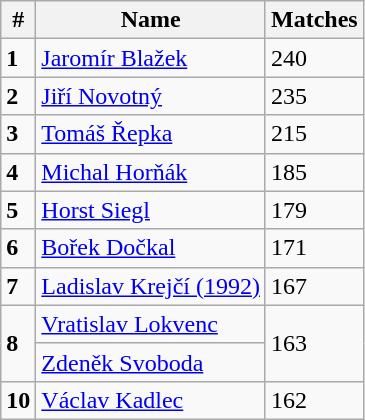<table class="wikitable">
<tr>
<th>#</th>
<th>Name</th>
<th>Matches</th>
</tr>
<tr>
<td><strong>1</strong></td>
<td> <a href='#'>Jaromír Blažek</a></td>
<td>240</td>
</tr>
<tr>
<td><strong>2</strong></td>
<td> <a href='#'>Jiří Novotný</a></td>
<td>235</td>
</tr>
<tr>
<td><strong>3</strong></td>
<td> <a href='#'>Tomáš Řepka</a></td>
<td>215</td>
</tr>
<tr>
<td><strong>4</strong></td>
<td> <a href='#'>Michal Horňák</a></td>
<td>185</td>
</tr>
<tr>
<td><strong>5</strong></td>
<td> <a href='#'>Horst Siegl</a></td>
<td>179</td>
</tr>
<tr>
<td><strong>6</strong></td>
<td> <a href='#'>Bořek Dočkal</a></td>
<td>171</td>
</tr>
<tr>
<td><strong>7</strong></td>
<td> <a href='#'>Ladislav Krejčí (1992)</a></td>
<td>167</td>
</tr>
<tr>
<td rowspan="2"><strong>8</strong></td>
<td> <a href='#'>Vratislav Lokvenc</a></td>
<td rowspan="2">163</td>
</tr>
<tr>
<td> <a href='#'>Zdeněk Svoboda</a></td>
</tr>
<tr>
<td><strong>10</strong></td>
<td> <a href='#'>Václav Kadlec</a></td>
<td>162</td>
</tr>
</table>
